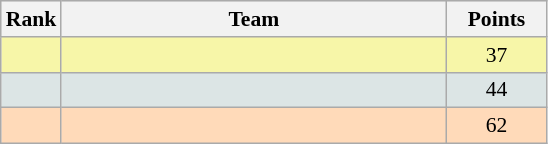<table class="wikitable" style="text-align:center; font-size: 90%; border: gray solid 1px;border-collapse:collapse;">
<tr bgcolor="#E4E4E4">
<th style="border-bottom:1px solid #AAAAAA" width=10>Rank</th>
<th style="border-bottom:1px solid #AAAAAA" width=250>Team</th>
<th style="border-bottom:1px solid #AAAAAA" width=60>Points</th>
</tr>
<tr bgcolor=F7F6A8>
<td></td>
<td align=left></td>
<td>37</td>
</tr>
<tr bgcolor=DCE5E5>
<td></td>
<td align=left></td>
<td>44</td>
</tr>
<tr bgcolor=FFDAB9>
<td></td>
<td align=left></td>
<td>62</td>
</tr>
</table>
